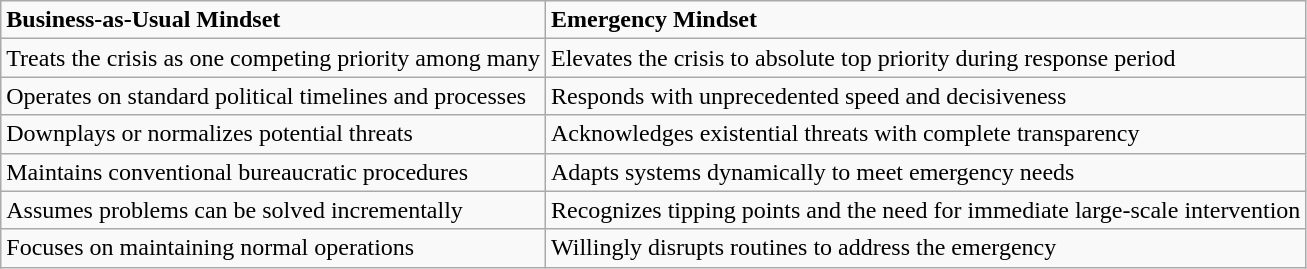<table class="wikitable">
<tr>
<td><strong>Business-as-Usual Mindset</strong></td>
<td><strong>Emergency Mindset</strong></td>
</tr>
<tr>
<td>Treats the crisis as one competing priority among many</td>
<td>Elevates the crisis to absolute top priority during response period</td>
</tr>
<tr>
<td>Operates on standard political timelines and processes</td>
<td>Responds with unprecedented speed and decisiveness</td>
</tr>
<tr>
<td>Downplays or normalizes potential threats</td>
<td>Acknowledges existential threats with complete transparency</td>
</tr>
<tr>
<td>Maintains conventional bureaucratic procedures</td>
<td>Adapts systems dynamically to meet emergency needs</td>
</tr>
<tr>
<td>Assumes problems can be solved incrementally</td>
<td>Recognizes tipping points and the need for immediate large-scale intervention</td>
</tr>
<tr>
<td>Focuses on maintaining normal operations</td>
<td>Willingly disrupts routines to address the emergency</td>
</tr>
</table>
